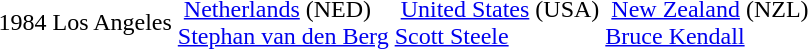<table>
<tr>
<td style="align:center;">1984 Los Angeles <br></td>
<td style="vertical-align:top;"> <a href='#'>Netherlands</a> <span>(NED)</span><br><a href='#'>Stephan van den Berg</a></td>
<td style="vertical-align:top;"> <a href='#'>United States</a> <span>(USA)</span><br><a href='#'>Scott Steele</a></td>
<td style="vertical-align:top;"> <a href='#'>New Zealand</a> <span>(NZL)</span><br><a href='#'>Bruce Kendall</a></td>
</tr>
</table>
